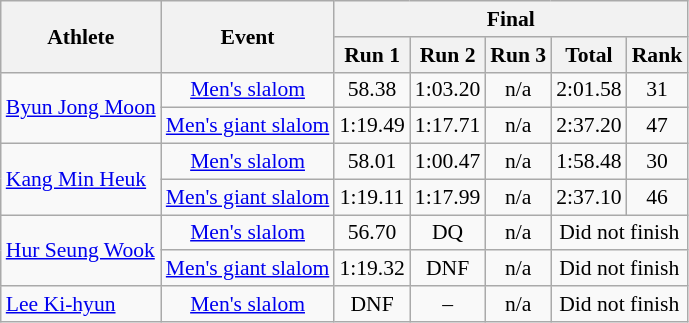<table class="wikitable" style="font-size:90%; text-align:center;">
<tr>
<th rowspan="2">Athlete</th>
<th rowspan="2">Event</th>
<th colspan="5">Final</th>
</tr>
<tr>
<th>Run 1</th>
<th>Run 2</th>
<th>Run 3</th>
<th>Total</th>
<th>Rank</th>
</tr>
<tr>
<td align=left rowspan=2><a href='#'>Byun Jong Moon</a></td>
<td><a href='#'>Men's slalom</a></td>
<td>58.38</td>
<td>1:03.20</td>
<td>n/a</td>
<td>2:01.58</td>
<td>31</td>
</tr>
<tr>
<td><a href='#'>Men's giant slalom</a></td>
<td>1:19.49</td>
<td>1:17.71</td>
<td>n/a</td>
<td>2:37.20</td>
<td>47</td>
</tr>
<tr>
<td align=left rowspan=2><a href='#'>Kang Min Heuk</a></td>
<td><a href='#'>Men's slalom</a></td>
<td>58.01</td>
<td>1:00.47</td>
<td>n/a</td>
<td>1:58.48</td>
<td>30</td>
</tr>
<tr>
<td><a href='#'>Men's giant slalom</a></td>
<td>1:19.11</td>
<td>1:17.99</td>
<td>n/a</td>
<td>2:37.10</td>
<td>46</td>
</tr>
<tr>
<td align=left rowspan=2><a href='#'>Hur Seung Wook</a></td>
<td><a href='#'>Men's slalom</a></td>
<td>56.70</td>
<td>DQ</td>
<td>n/a</td>
<td colspan=2>Did not finish</td>
</tr>
<tr>
<td><a href='#'>Men's giant slalom</a></td>
<td>1:19.32</td>
<td>DNF</td>
<td>n/a</td>
<td colspan=2>Did not finish</td>
</tr>
<tr>
<td align=left><a href='#'>Lee Ki-hyun</a></td>
<td><a href='#'>Men's slalom</a></td>
<td>DNF</td>
<td>–</td>
<td>n/a</td>
<td colspan=4>Did not finish</td>
</tr>
</table>
